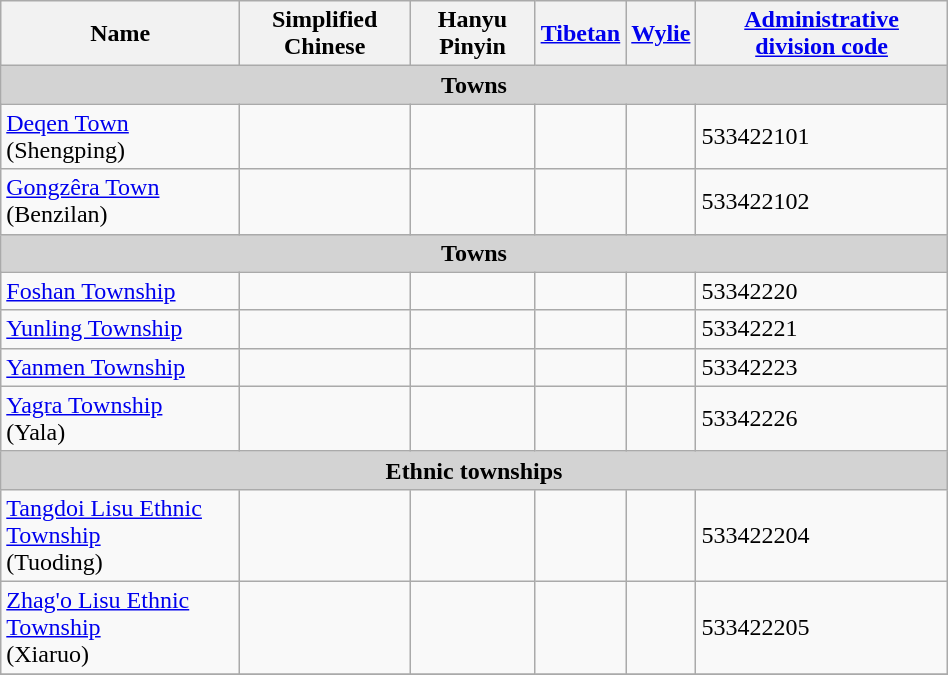<table class="wikitable" align="center" style="width:50%; border="1">
<tr>
<th>Name</th>
<th>Simplified Chinese</th>
<th>Hanyu Pinyin</th>
<th><a href='#'>Tibetan</a></th>
<th><a href='#'>Wylie</a></th>
<th><a href='#'>Administrative division code</a></th>
</tr>
<tr>
<td colspan="7"  style="text-align:center; background:#d3d3d3;"><strong>Towns</strong></td>
</tr>
<tr --------->
<td><a href='#'>Deqen Town</a><br>(Shengping)</td>
<td></td>
<td></td>
<td></td>
<td></td>
<td>533422101</td>
</tr>
<tr>
<td><a href='#'>Gongzêra Town</a><br>(Benzilan)</td>
<td></td>
<td></td>
<td></td>
<td></td>
<td>533422102</td>
</tr>
<tr>
<td colspan="7"  style="text-align:center; background:#d3d3d3;"><strong>Towns</strong></td>
</tr>
<tr --------->
<td><a href='#'>Foshan Township</a></td>
<td></td>
<td></td>
<td></td>
<td></td>
<td>53342220</td>
</tr>
<tr>
<td><a href='#'>Yunling Township</a></td>
<td></td>
<td></td>
<td></td>
<td></td>
<td>53342221</td>
</tr>
<tr>
<td><a href='#'>Yanmen Township</a></td>
<td></td>
<td></td>
<td></td>
<td></td>
<td>53342223</td>
</tr>
<tr>
<td><a href='#'>Yagra Township</a><br>(Yala)</td>
<td></td>
<td></td>
<td></td>
<td></td>
<td>53342226</td>
</tr>
<tr>
<td colspan="7"  style="text-align:center; background:#d3d3d3;"><strong>Ethnic townships</strong></td>
</tr>
<tr --------->
<td><a href='#'>Tangdoi Lisu Ethnic Township</a><br>(Tuoding)</td>
<td></td>
<td></td>
<td></td>
<td></td>
<td>533422204</td>
</tr>
<tr>
<td><a href='#'>Zhag'o Lisu Ethnic Township</a><br>(Xiaruo)</td>
<td></td>
<td></td>
<td></td>
<td></td>
<td>533422205</td>
</tr>
<tr>
</tr>
</table>
